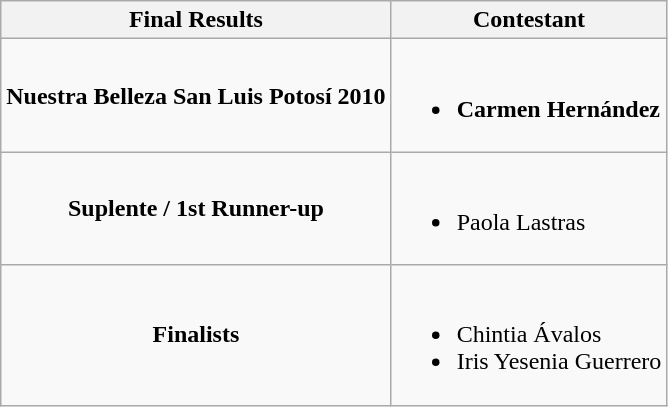<table class="wikitable">
<tr>
<th>Final Results</th>
<th>Contestant</th>
</tr>
<tr>
<td align="center"><strong>Nuestra Belleza San Luis Potosí 2010</strong></td>
<td><br><ul><li><strong>Carmen Hernández</strong></li></ul></td>
</tr>
<tr>
<td align="center"><strong>Suplente / 1st Runner-up</strong></td>
<td><br><ul><li>Paola Lastras</li></ul></td>
</tr>
<tr>
<td align="center"><strong>Finalists</strong></td>
<td><br><ul><li>Chintia Ávalos</li><li>Iris Yesenia Guerrero</li></ul></td>
</tr>
</table>
